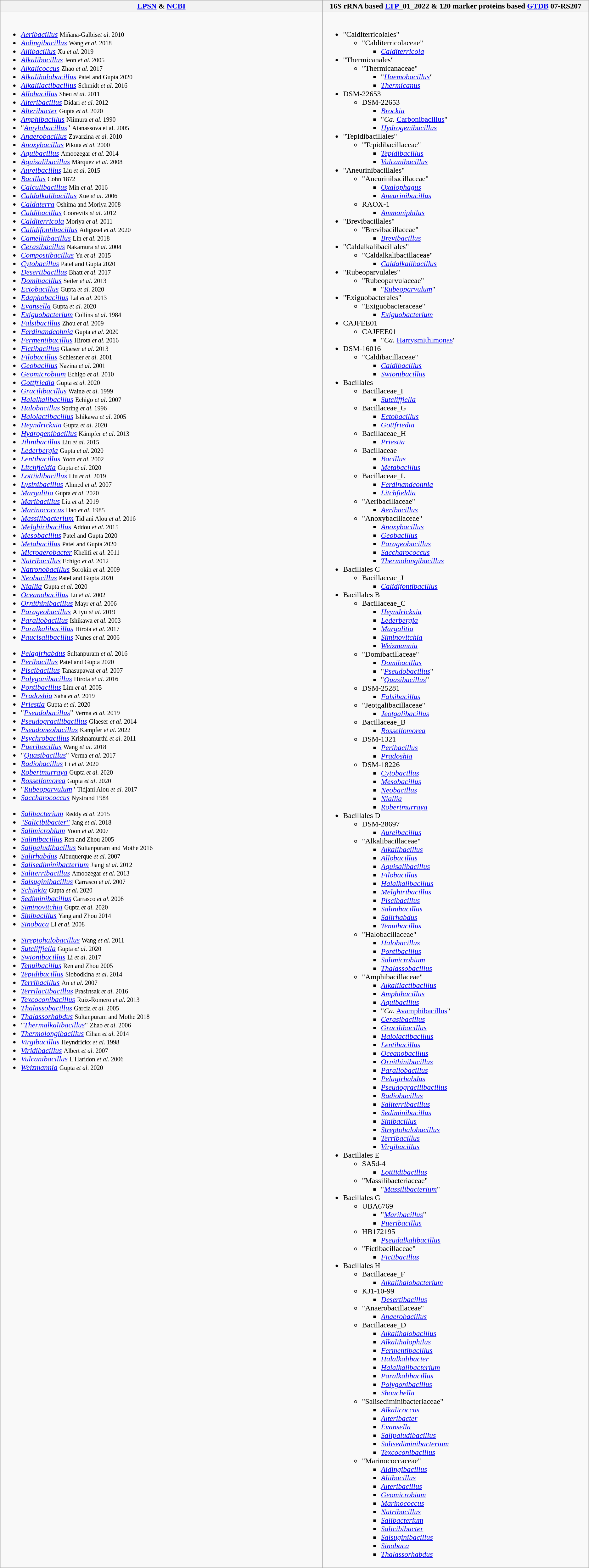<table class="wikitable">
<tr>
<th colspan=1><a href='#'>LPSN</a> & <a href='#'>NCBI</a></th>
<th colspan=1>16S rRNA based <a href='#'>LTP</a>_01_2022 & 120 marker proteins based <a href='#'>GTDB</a> 07-RS207</th>
</tr>
<tr style="vertical-align:top;">
<td style="width:1000px"><br><ul><li><em><a href='#'>Aeribacillus</a></em> <small>Miñana-Galbis<em>et al</em>. 2010</small></li><li><em><a href='#'>Aidingibacillus</a></em> <small>Wang <em>et al</em>. 2018</small></li><li><em><a href='#'>Aliibacillus</a></em> <small>Xu <em>et al</em>. 2019</small></li><li><em><a href='#'>Alkalibacillus</a></em> <small>Jeon <em>et al</em>. 2005</small></li><li><em><a href='#'>Alkalicoccus</a></em> <small>Zhao <em>et al</em>. 2017</small></li><li><em><a href='#'>Alkalihalobacillus</a></em> <small>Patel and Gupta 2020</small></li><li><em><a href='#'>Alkalilactibacillus</a></em> <small>Schmidt <em>et al</em>. 2016</small></li><li><em><a href='#'>Allobacillus</a></em> <small>Sheu <em>et al</em>. 2011</small></li><li><em><a href='#'>Alteribacillus</a></em> <small>Didari <em>et al</em>. 2012</small></li><li><em><a href='#'>Alteribacter</a></em> <small>Gupta <em>et al</em>. 2020</small></li><li><em><a href='#'>Amphibacillus</a></em> <small>Niimura <em>et al</em>. 1990</small></li><li>"<em><a href='#'>Amylobacillus</a></em>" <small>Atanassova et al. 2005</small></li><li><em><a href='#'>Anaerobacillus</a></em> <small>Zavarzina <em>et al</em>. 2010</small></li><li><em><a href='#'>Anoxybacillus</a></em> <small>Pikuta <em>et al</em>. 2000</small></li><li><em><a href='#'>Aquibacillus</a></em> <small>Amoozegar <em>et al</em>. 2014</small></li><li><em><a href='#'>Aquisalibacillus</a></em> <small>Márquez <em>et al</em>. 2008</small></li><li><em><a href='#'>Aureibacillus</a></em> <small>Liu <em>et al</em>. 2015</small></li><li><em><a href='#'>Bacillus</a></em> <small>Cohn 1872</small></li><li><em><a href='#'>Calculibacillus</a></em> <small>Min <em>et al</em>. 2016</small></li><li><em><a href='#'>Caldalkalibacillus</a></em> <small>Xue <em>et al</em>. 2006</small></li><li><em><a href='#'>Caldaterra</a></em> <small>Oshima and Moriya 2008</small></li><li><em><a href='#'>Caldibacillus</a></em> <small>Coorevits <em>et al</em>. 2012</small></li><li><em><a href='#'>Calditerricola</a></em> <small>Moriya <em>et al</em>. 2011</small></li><li><em><a href='#'>Calidifontibacillus</a></em> <small>Adiguzel <em>et al</em>. 2020</small></li><li><em><a href='#'>Camelliibacillus</a></em> <small>Lin <em>et al</em>. 2018</small></li><li><em><a href='#'>Cerasibacillus</a></em> <small>Nakamura <em>et al</em>. 2004</small></li><li><em><a href='#'>Compostibacillus</a></em> <small>Yu <em>et al</em>. 2015</small></li><li><em><a href='#'>Cytobacillus</a></em> <small>Patel and Gupta 2020</small></li><li><em><a href='#'>Desertibacillus</a></em> <small>Bhatt <em>et al</em>. 2017</small></li><li><em><a href='#'>Domibacillus</a></em> <small>Seiler <em>et al</em>. 2013</small></li><li><em><a href='#'>Ectobacillus</a></em> <small>Gupta <em>et al</em>. 2020</small></li><li><em><a href='#'>Edaphobacillus</a></em> <small>Lal <em>et al</em>. 2013</small></li><li><em><a href='#'>Evansella</a></em> <small>Gupta <em>et al</em>. 2020</small></li><li><em><a href='#'>Exiguobacterium</a></em> <small>Collins <em>et al</em>. 1984</small></li><li><em><a href='#'>Falsibacillus</a></em> <small>Zhou <em>et al</em>. 2009</small></li><li><em><a href='#'>Ferdinandcohnia</a></em> <small>Gupta <em>et al</em>. 2020</small></li><li><em><a href='#'>Fermentibacillus</a></em> <small>Hirota <em>et al</em>. 2016</small></li><li><em><a href='#'>Fictibacillus</a></em> <small>Glaeser <em>et al</em>. 2013</small></li><li><em><a href='#'>Filobacillus</a></em> <small>Schlesner <em>et al</em>. 2001</small></li><li><em><a href='#'>Geobacillus</a></em> <small>Nazina <em>et al</em>. 2001</small></li><li><em><a href='#'>Geomicrobium</a></em> <small>Echigo <em>et al</em>. 2010</small></li><li><em><a href='#'>Gottfriedia</a></em> <small>Gupta <em>et al</em>. 2020</small></li><li><em><a href='#'>Gracilibacillus</a></em> <small>Wainø <em>et al</em>. 1999</small></li><li><em><a href='#'>Halalkalibacillus</a></em> <small>Echigo <em>et al</em>. 2007</small></li><li><em><a href='#'>Halobacillus</a></em> <small>Spring <em>et al</em>. 1996</small></li><li><em><a href='#'>Halolactibacillus</a></em> <small>Ishikawa <em>et al</em>. 2005</small></li><li><em><a href='#'>Heyndrickxia</a></em> <small>Gupta <em>et al</em>. 2020</small></li><li><em><a href='#'>Hydrogenibacillus</a></em> <small>Kämpfer <em>et al</em>. 2013</small></li><li><em><a href='#'>Jilinibacillus</a></em> <small>Liu <em>et al</em>. 2015</small></li><li><em><a href='#'>Lederbergia</a></em> <small>Gupta <em>et al</em>. 2020</small></li><li><em><a href='#'>Lentibacillus</a></em> <small>Yoon <em>et al</em>. 2002</small></li><li><em><a href='#'>Litchfieldia</a></em> <small>Gupta <em>et al</em>. 2020</small></li><li><em><a href='#'>Lottiidibacillus</a></em> <small>Liu <em>et al</em>. 2019</small></li><li><em><a href='#'>Lysinibacillus</a></em> <small>Ahmed <em>et al</em>. 2007</small></li><li><em><a href='#'>Margalitia</a></em> <small>Gupta <em>et al</em>. 2020</small></li><li><em><a href='#'>Maribacillus</a></em> <small>Liu <em>et al</em>. 2019</small></li><li><em><a href='#'>Marinococcus</a></em> <small>Hao <em>et al</em>. 1985</small></li><li><em><a href='#'>Massilibacterium</a></em> <small>Tidjani Alou <em>et al</em>. 2016</small></li><li><em><a href='#'>Melghiribacillus</a></em> <small>Addou <em>et al</em>. 2015</small></li><li><em><a href='#'>Mesobacillus</a></em> <small>Patel and Gupta 2020</small></li><li><em><a href='#'>Metabacillus</a></em> <small>Patel and Gupta 2020</small></li><li><em><a href='#'>Microaerobacter</a></em> <small>Khelifi <em>et al</em>. 2011</small></li><li><em><a href='#'>Natribacillus</a></em> <small>Echigo <em>et al</em>. 2012</small></li><li><em><a href='#'>Natronobacillus</a></em> <small>Sorokin <em>et al</em>. 2009</small></li><li><em><a href='#'>Neobacillus</a></em> <small>Patel and Gupta 2020</small></li><li><em><a href='#'>Niallia</a></em> <small>Gupta <em>et al</em>. 2020</small></li><li><em><a href='#'>Oceanobacillus</a></em> <small>Lu <em>et al</em>. 2002</small></li><li><em><a href='#'>Ornithinibacillus</a></em> <small>Mayr <em>et al</em>. 2006</small></li><li><em><a href='#'>Parageobacillus</a></em> <small>Aliyu <em>et al</em>. 2019</small></li><li><em><a href='#'>Paraliobacillus</a></em> <small>Ishikawa <em>et al</em>. 2003</small></li><li><em><a href='#'>Paralkalibacillus</a></em> <small>Hirota <em>et al</em>. 2017</small></li><li><em><a href='#'>Paucisalibacillus</a></em> <small>Nunes <em>et al</em>. 2006</small></li></ul><ul><li><em><a href='#'>Pelagirhabdus</a></em> <small>Sultanpuram <em>et al</em>. 2016</small></li><li><em><a href='#'>Peribacillus</a></em> <small>Patel and Gupta 2020</small></li><li><em><a href='#'>Piscibacillus</a></em> <small>Tanasupawat <em>et al</em>. 2007</small></li><li><em><a href='#'>Polygonibacillus</a></em> <small>Hirota <em>et al</em>. 2016</small></li><li><em><a href='#'>Pontibacillus</a></em> <small>Lim <em>et al</em>. 2005</small></li><li><em><a href='#'>Pradoshia</a></em> <small>Saha <em>et al</em>. 2019</small></li><li><em><a href='#'>Priestia</a></em> <small>Gupta <em>et al</em>. 2020</small></li><li>"<em><a href='#'>Pseudobacillus</a></em>" <small>Verma <em>et al</em>. 2019</small></li><li><em><a href='#'>Pseudogracilibacillus</a></em> <small>Glaeser <em>et al</em>. 2014</small></li><li><em><a href='#'>Pseudoneobacillus</a></em> <small>Kämpfer <em>et al</em>. 2022</small></li><li><em><a href='#'>Psychrobacillus</a></em> <small>Krishnamurthi <em>et al</em>. 2011</small></li><li><em><a href='#'>Pueribacillus</a></em> <small>Wang <em>et al</em>. 2018</small></li><li>"<em><a href='#'>Quasibacillus</a></em>" <small>Verma <em>et al</em>. 2017</small></li><li><em><a href='#'>Radiobacillus</a></em> <small>Li <em>et al</em>. 2020</small></li><li><em><a href='#'>Robertmurraya</a></em> <small>Gupta <em>et al</em>. 2020</small></li><li><em><a href='#'>Rossellomorea</a></em> <small>Gupta <em>et al</em>. 2020</small></li><li>"<em><a href='#'>Rubeoparvulum</a></em>" <small>Tidjani Alou <em>et al</em>. 2017</small></li><li><em><a href='#'>Saccharococcus</a></em> <small>Nystrand 1984</small></li></ul><ul><li><em><a href='#'>Salibacterium</a></em> <small>Reddy <em>et al</em>. 2015</small></li><li><em><a href='#'>''Salicibibacter''</a></em> <small>Jang <em>et al</em>. 2018</small></li><li><em><a href='#'>Salimicrobium</a></em> <small>Yoon <em>et al</em>. 2007</small></li><li><em><a href='#'>Salinibacillus</a></em> <small>Ren and Zhou 2005</small></li><li><em><a href='#'>Salipaludibacillus</a></em> <small>Sultanpuram and Mothe 2016</small></li><li><em><a href='#'>Salirhabdus</a></em> <small>Albuquerque <em>et al</em>. 2007</small></li><li><em><a href='#'>Salisediminibacterium</a></em> <small>Jiang <em>et al</em>. 2012</small></li><li><em><a href='#'>Saliterribacillus</a></em> <small>Amoozegar <em>et al</em>. 2013</small></li><li><em><a href='#'>Salsuginibacillus</a></em> <small>Carrasco <em>et al</em>. 2007</small></li><li><em><a href='#'>Schinkia</a></em> <small>Gupta <em>et al</em>. 2020</small></li><li><em><a href='#'>Sediminibacillus</a></em> <small>Carrasco <em>et al</em>. 2008</small></li><li><em><a href='#'>Siminovitchia</a></em> <small>Gupta <em>et al</em>. 2020</small></li><li><em><a href='#'>Sinibacillus</a></em> <small>Yang and Zhou 2014</small></li><li><em><a href='#'>Sinobaca</a></em> <small>Li <em>et al</em>. 2008</small></li></ul><ul><li><em><a href='#'>Streptohalobacillus</a></em> <small>Wang <em>et al</em>. 2011</small></li><li><em><a href='#'>Sutcliffiella</a></em> <small>Gupta <em>et al</em>. 2020</small></li><li><em><a href='#'>Swionibacillus</a></em> <small>Li <em>et al</em>. 2017</small></li><li><em><a href='#'>Tenuibacillus</a></em> <small>Ren and Zhou 2005</small></li><li><em><a href='#'>Tepidibacillus</a></em> <small>Slobodkina <em>et al</em>. 2014</small></li><li><em><a href='#'>Terribacillus</a></em> <small>An <em>et al</em>. 2007</small></li><li><em><a href='#'>Terrilactibacillus</a></em> <small>Prasirtsak <em>et al</em>. 2016</small></li><li><em><a href='#'>Texcoconibacillus</a></em> <small>Ruiz-Romero <em>et al</em>. 2013</small></li><li><em><a href='#'>Thalassobacillus</a></em> <small>García <em>et al</em>. 2005</small></li><li><em><a href='#'>Thalassorhabdus</a></em> <small>Sultanpuram and Mothe 2018</small></li><li>"<em><a href='#'>Thermalkalibacillus</a></em>" <small>Zhao <em>et al</em>. 2006</small></li><li><em><a href='#'>Thermolongibacillus</a></em> <small>Cihan <em>et al</em>. 2014</small></li><li><em><a href='#'>Virgibacillus</a></em> <small>Heyndrickx <em>et al</em>. 1998</small></li><li><em><a href='#'>Viridibacillus</a></em> <small>Albert <em>et al</em>. 2007</small></li><li><em><a href='#'>Vulcanibacillus</a></em> <small>L'Haridon <em>et al</em>. 2006</small></li><li><em><a href='#'>Weizmannia</a></em> <small>Gupta <em>et al</em>. 2020</small></li></ul></td>
<td style="width:750px"><br><ul><li>"Calditerricolales"<ul><li>"Calditerricolaceae"<ul><li><em><a href='#'>Calditerricola</a></em></li></ul></li></ul></li><li>"Thermicanales"<ul><li>"Thermicanaceae"<ul><li>"<em><a href='#'>Haemobacillus</a></em>"</li><li><em><a href='#'>Thermicanus</a></em></li></ul></li></ul></li><li>DSM-22653<ul><li>DSM-22653<ul><li><em><a href='#'>Brockia</a></em></li><li>"<em>Ca.</em> <a href='#'>Carbonibacillus</a>"</li><li><em><a href='#'>Hydrogenibacillus</a></em></li></ul></li></ul></li><li>"Tepidibacillales"<ul><li>"Tepidibacillaceae"<ul><li><em><a href='#'>Tepidibacillus</a></em></li><li><em><a href='#'>Vulcanibacillus</a></em></li></ul></li></ul></li><li>"Aneurinibacillales"<ul><li>"Aneurinibacillaceae"<ul><li><em><a href='#'>Oxalophagus</a></em></li><li><em><a href='#'>Aneurinibacillus</a></em></li></ul></li><li>RAOX-1<ul><li><em><a href='#'>Ammoniphilus</a></em></li></ul></li></ul></li><li>"Brevibacillales"<ul><li>"Brevibacillaceae"<ul><li><em><a href='#'>Brevibacillus</a></em></li></ul></li></ul></li><li>"Caldalkalibacillales"<ul><li>"Caldalkalibacillaceae"<ul><li><em><a href='#'>Caldalkalibacillus</a></em></li></ul></li></ul></li><li>"Rubeoparvulales"<ul><li>"Rubeoparvulaceae"<ul><li>"<em><a href='#'>Rubeoparvulum</a></em>"</li></ul></li></ul></li><li>"Exiguobacterales"<ul><li>"Exiguobacteraceae"<ul><li><em><a href='#'>Exiguobacterium</a></em></li></ul></li></ul></li><li>CAJFEE01<ul><li>CAJFEE01<ul><li>"<em>Ca.</em> <a href='#'>Harrysmithimonas</a>"</li></ul></li></ul></li><li>DSM-16016<ul><li>"Caldibacillaceae"<ul><li><em><a href='#'>Caldibacillus</a></em></li><li><em><a href='#'>Swionibacillus</a></em></li></ul></li></ul></li><li>Bacillales<ul><li>Bacillaceae_I<ul><li><em><a href='#'>Sutcliffiella</a></em></li></ul></li><li>Bacillaceae_G<ul><li><em><a href='#'>Ectobacillus</a></em></li><li><em><a href='#'>Gottfriedia</a></em></li></ul></li><li>Bacillaceae_H<ul><li><em><a href='#'>Priestia</a></em></li></ul></li><li>Bacillaceae<ul><li><em><a href='#'>Bacillus</a></em></li><li><em><a href='#'>Metabacillus</a></em></li></ul></li><li>Bacillaceae_L<ul><li><em><a href='#'>Ferdinandcohnia</a></em></li><li><em><a href='#'>Litchfieldia</a></em></li></ul></li><li>"Aeribacillaceae"<ul><li><em><a href='#'>Aeribacillus</a></em></li></ul></li><li>"Anoxybacillaceae"<ul><li><em><a href='#'>Anoxybacillus</a></em></li><li><em><a href='#'>Geobacillus</a></em></li><li><em><a href='#'>Parageobacillus</a></em></li><li><em><a href='#'>Saccharococcus</a></em></li><li><em><a href='#'>Thermolongibacillus</a></em></li></ul></li></ul></li><li>Bacillales C<ul><li>Bacillaceae_J<ul><li><em><a href='#'>Calidifontibacillus</a></em></li></ul></li></ul></li><li>Bacillales B<ul><li>Bacillaceae_C<ul><li><em><a href='#'>Heyndrickxia</a></em></li><li><em><a href='#'>Lederbergia</a></em></li><li><em><a href='#'>Margalitia</a></em></li><li><em><a href='#'>Siminovitchia</a></em></li><li><em><a href='#'>Weizmannia</a></em></li></ul></li><li>"Domibacillaceae"<ul><li><em><a href='#'>Domibacillus</a></em></li><li>"<em><a href='#'>Pseudobacillus</a></em>"</li><li>"<em><a href='#'>Quasibacillus</a></em>"</li></ul></li><li>DSM-25281<ul><li><em><a href='#'>Falsibacillus</a></em></li></ul></li><li>"Jeotgalibacillaceae"<ul><li><em><a href='#'>Jeotgalibacillus</a></em></li></ul></li><li>Bacillaceae_B<ul><li><em><a href='#'>Rossellomorea</a></em></li></ul></li><li>DSM-1321<ul><li><em><a href='#'>Peribacillus</a></em></li><li><em><a href='#'>Pradoshia</a></em></li></ul></li><li>DSM-18226<ul><li><em><a href='#'>Cytobacillus</a></em></li><li><em><a href='#'>Mesobacillus</a></em></li><li><em><a href='#'>Neobacillus</a></em></li><li><em><a href='#'>Niallia</a></em></li><li><em><a href='#'>Robertmurraya</a></em></li></ul></li></ul></li><li>Bacillales D<ul><li>DSM-28697<ul><li><em><a href='#'>Aureibacillus</a></em></li></ul></li><li>"Alkalibacillaceae"<ul><li><em><a href='#'>Alkalibacillus</a></em></li><li><em><a href='#'>Allobacillus</a></em></li><li><em><a href='#'>Aquisalibacillus</a></em></li><li><em><a href='#'>Filobacillus</a></em></li><li><em><a href='#'>Halalkalibacillus</a></em></li><li><em><a href='#'>Melghiribacillus</a></em></li><li><em><a href='#'>Piscibacillus</a></em></li><li><em><a href='#'>Salinibacillus</a></em></li><li><em><a href='#'>Salirhabdus</a></em></li><li><em><a href='#'>Tenuibacillus</a></em></li></ul></li><li>"Halobacillaceae"<ul><li><em><a href='#'>Halobacillus</a></em></li><li><em><a href='#'>Pontibacillus</a></em></li><li><em><a href='#'>Salimicrobium</a></em></li><li><em><a href='#'>Thalassobacillus</a></em></li></ul></li><li>"Amphibacillaceae"<ul><li><em><a href='#'>Alkalilactibacillus</a></em></li><li><em><a href='#'>Amphibacillus</a></em></li><li><em><a href='#'>Aquibacillus</a></em></li><li>"<em>Ca.</em> <a href='#'>Avamphibacillus</a>"</li><li><em><a href='#'>Cerasibacillus</a></em></li><li><em><a href='#'>Gracilibacillus</a></em></li><li><em><a href='#'>Halolactibacillus</a></em></li><li><em><a href='#'>Lentibacillus</a></em></li><li><em><a href='#'>Oceanobacillus</a></em></li><li><em><a href='#'>Ornithinibacillus</a></em></li><li><em><a href='#'>Paraliobacillus</a></em></li><li><em><a href='#'>Pelagirhabdus</a></em></li><li><em><a href='#'>Pseudogracilibacillus</a></em></li><li><em><a href='#'>Radiobacillus</a></em></li><li><em><a href='#'>Saliterribacillus</a></em></li><li><em><a href='#'>Sediminibacillus</a></em></li><li><em><a href='#'>Sinibacillus</a></em></li><li><em><a href='#'>Streptohalobacillus</a></em></li><li><em><a href='#'>Terribacillus</a></em></li><li><em><a href='#'>Virgibacillus</a></em></li></ul></li></ul></li><li>Bacillales E<ul><li>SA5d-4<ul><li><em><a href='#'>Lottiidibacillus</a></em></li></ul></li><li>"Massilibacteriaceae"<ul><li>"<em><a href='#'>Massilibacterium</a></em>"</li></ul></li></ul></li><li>Bacillales G<ul><li>UBA6769<ul><li>"<em><a href='#'>Maribacillus</a></em>"</li><li><em><a href='#'>Pueribacillus</a></em></li></ul></li><li>HB172195<ul><li><em><a href='#'>Pseudalkalibacillus</a></em></li></ul></li><li>"Fictibacillaceae"<ul><li><em><a href='#'>Fictibacillus</a></em></li></ul></li></ul></li><li>Bacillales H<ul><li>Bacillaceae_F<ul><li><em><a href='#'>Alkalihalobacterium</a></em></li></ul></li><li>KJ1-10-99<ul><li><em><a href='#'>Desertibacillus</a></em></li></ul></li><li>"Anaerobacillaceae"<ul><li><em><a href='#'>Anaerobacillus</a></em></li></ul></li><li>Bacillaceae_D<ul><li><em><a href='#'>Alkalihalobacillus</a></em></li><li><em><a href='#'>Alkalihalophilus</a></em></li><li><em><a href='#'>Fermentibacillus</a></em></li><li><em><a href='#'>Halalkalibacter</a></em></li><li><em><a href='#'>Halalkalibacterium</a></em></li><li><em><a href='#'>Paralkalibacillus</a></em></li><li><em><a href='#'>Polygonibacillus</a></em></li><li><em><a href='#'>Shouchella</a></em></li></ul></li><li>"Salisediminibacteriaceae"<ul><li><em><a href='#'>Alkalicoccus</a></em></li><li><em><a href='#'>Alteribacter</a></em></li><li><em><a href='#'>Evansella</a></em></li><li><em><a href='#'>Salipaludibacillus</a></em></li><li><em><a href='#'>Salisediminibacterium</a></em></li><li><em><a href='#'>Texcoconibacillus</a></em></li></ul></li><li>"Marinococcaceae"<ul><li><em><a href='#'>Aidingibacillus</a></em></li><li><em><a href='#'>Aliibacillus</a></em></li><li><em><a href='#'>Alteribacillus</a></em></li><li><em><a href='#'>Geomicrobium</a></em></li><li><em><a href='#'>Marinococcus</a></em></li><li><em><a href='#'>Natribacillus</a></em></li><li><em><a href='#'>Salibacterium</a></em></li><li><em><a href='#'>Salicibibacter</a></em></li><li><em><a href='#'>Salsuginibacillus</a></em></li><li><em><a href='#'>Sinobaca</a></em></li><li><em><a href='#'>Thalassorhabdus</a></em></li></ul></li></ul></li></ul></td>
</tr>
</table>
